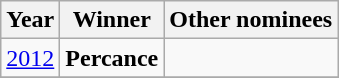<table class="wikitable">
<tr>
<th>Year</th>
<th>Winner</th>
<th>Other nominees</th>
</tr>
<tr>
<td><a href='#'>2012</a></td>
<td> <strong>Percance</strong></td>
<td></td>
</tr>
<tr>
</tr>
</table>
